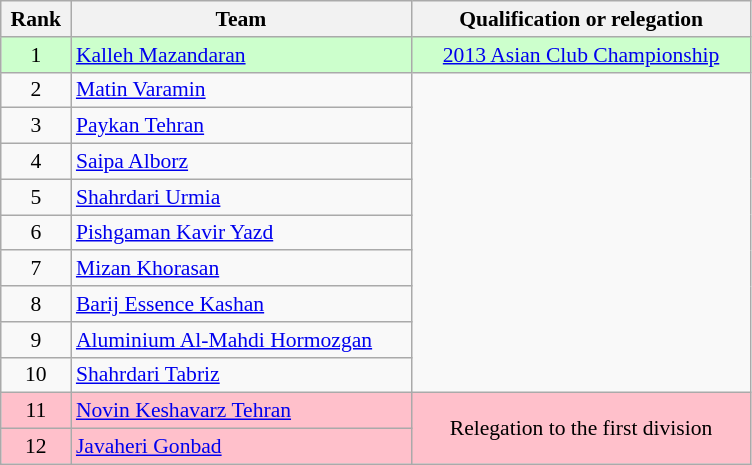<table class="wikitable" style="text-align:center; font-size:90%">
<tr>
<th width=40>Rank</th>
<th width=220>Team</th>
<th width=220>Qualification or relegation</th>
</tr>
<tr bgcolor=ccffcc>
<td>1</td>
<td align="left"><a href='#'>Kalleh Mazandaran</a></td>
<td><a href='#'>2013 Asian Club Championship</a></td>
</tr>
<tr>
<td>2</td>
<td align="left"><a href='#'>Matin Varamin</a></td>
<td rowspan=9></td>
</tr>
<tr>
<td>3</td>
<td align="left"><a href='#'>Paykan Tehran</a></td>
</tr>
<tr>
<td>4</td>
<td align="left"><a href='#'>Saipa Alborz</a></td>
</tr>
<tr>
<td>5</td>
<td align="left"><a href='#'>Shahrdari Urmia</a></td>
</tr>
<tr>
<td>6</td>
<td align="left"><a href='#'>Pishgaman Kavir Yazd</a></td>
</tr>
<tr>
<td>7</td>
<td align="left"><a href='#'>Mizan Khorasan</a></td>
</tr>
<tr>
<td>8</td>
<td align="left"><a href='#'>Barij Essence Kashan</a></td>
</tr>
<tr>
<td>9</td>
<td align="left"><a href='#'>Aluminium Al-Mahdi Hormozgan</a></td>
</tr>
<tr>
<td>10</td>
<td align="left"><a href='#'>Shahrdari Tabriz</a></td>
</tr>
<tr bgcolor=pink>
<td>11</td>
<td align="left"><a href='#'>Novin Keshavarz Tehran</a></td>
<td rowspan=2>Relegation to the first division</td>
</tr>
<tr bgcolor=pink>
<td>12</td>
<td align="left"><a href='#'>Javaheri Gonbad</a></td>
</tr>
</table>
